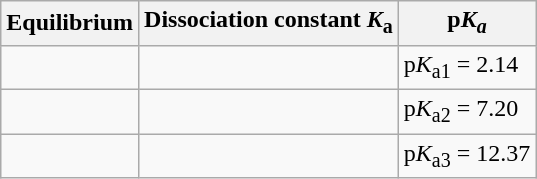<table class="wikitable">
<tr>
<th>Equilibrium</th>
<th>Dissociation constant <em>K</em><sub>a</sub></th>
<th>p<em>K</em><sub><em>a</em></sub></th>
</tr>
<tr>
<td></td>
<td></td>
<td>p<em>K</em><sub>a1</sub> = 2.14</td>
</tr>
<tr>
<td></td>
<td></td>
<td>p<em>K</em><sub>a2</sub> = 7.20</td>
</tr>
<tr>
<td></td>
<td></td>
<td>p<em>K</em><sub>a3</sub> = 12.37</td>
</tr>
</table>
